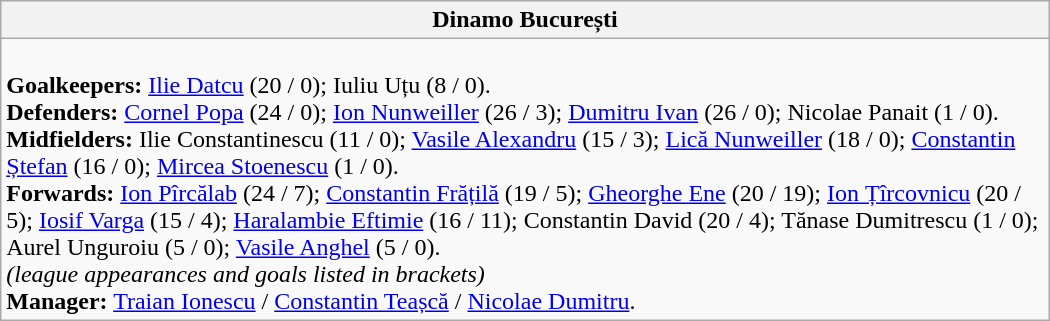<table class="wikitable" style="width:700px">
<tr>
<th>Dinamo București</th>
</tr>
<tr>
<td><br><strong>Goalkeepers:</strong> <a href='#'>Ilie Datcu</a> (20 / 0); Iuliu Uțu (8 / 0).<br>
<strong>Defenders:</strong> <a href='#'>Cornel Popa</a> (24 / 0); <a href='#'>Ion Nunweiller</a> (26 / 3); <a href='#'>Dumitru Ivan</a> (26 / 0); Nicolae Panait (1 / 0).<br>
<strong>Midfielders:</strong>  Ilie Constantinescu (11 / 0); <a href='#'>Vasile Alexandru</a> (15 / 3); <a href='#'>Lică Nunweiller</a> (18 / 0); <a href='#'>Constantin Ștefan</a> (16 / 0); <a href='#'>Mircea Stoenescu</a> (1 / 0).<br>
<strong>Forwards:</strong> <a href='#'>Ion Pîrcălab</a> (24 / 7); <a href='#'>Constantin Frățilă</a> (19 / 5); <a href='#'>Gheorghe Ene</a> (20 / 19); <a href='#'>Ion Țîrcovnicu</a> (20 / 5); <a href='#'>Iosif Varga</a> (15 / 4); <a href='#'>Haralambie Eftimie</a> (16 / 11); Constantin David (20 / 4); Tănase Dumitrescu (1 / 0); Aurel Unguroiu (5 / 0); <a href='#'>Vasile Anghel</a> (5 / 0).
<br><em>(league appearances and goals listed in brackets)</em><br><strong>Manager:</strong> <a href='#'>Traian Ionescu</a> / <a href='#'>Constantin Teașcă</a> / <a href='#'>Nicolae Dumitru</a>.</td>
</tr>
</table>
